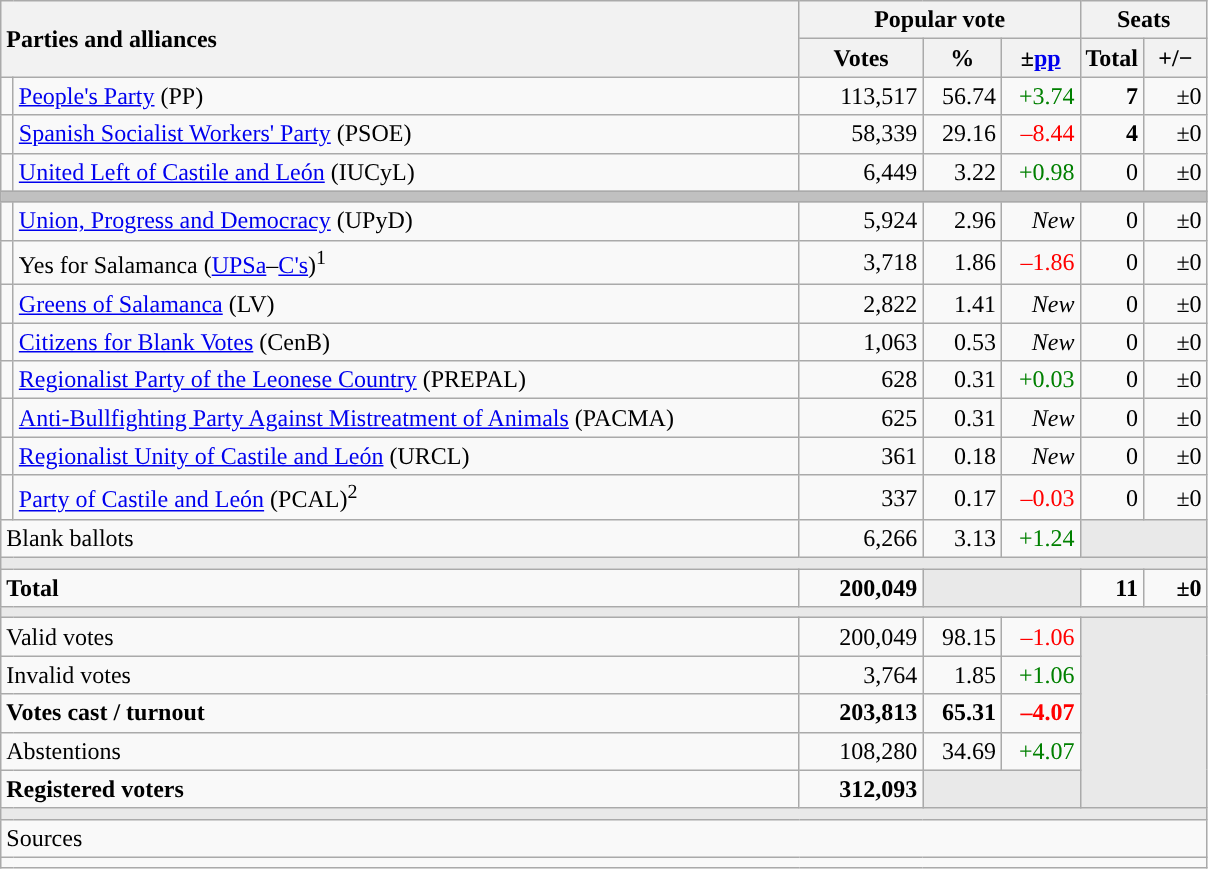<table class="wikitable" style="text-align:right;">
<tr>
<th style="text-align:left;" rowspan="2" colspan="2" width="525">Parties and alliances</th>
<th colspan="3">Popular vote</th>
<th colspan="2">Seats</th>
</tr>
<tr>
<th width="75">Votes</th>
<th width="45">%</th>
<th width="45">±<a href='#'>pp</a></th>
<th width="35">Total</th>
<th width="35">+/−</th>
</tr>
<tr>
<td width="1" style="color:inherit;background:"></td>
<td align="left"><a href='#'>People's Party</a> (PP)</td>
<td>113,517</td>
<td>56.74</td>
<td style="color:green;">+3.74</td>
<td><strong>7</strong></td>
<td>±0</td>
</tr>
<tr>
<td style="color:inherit;background:"></td>
<td align="left"><a href='#'>Spanish Socialist Workers' Party</a> (PSOE)</td>
<td>58,339</td>
<td>29.16</td>
<td style="color:red;">–8.44</td>
<td><strong>4</strong></td>
<td>±0</td>
</tr>
<tr>
<td style="color:inherit;background:"></td>
<td align="left"><a href='#'>United Left of Castile and León</a> (IUCyL)</td>
<td>6,449</td>
<td>3.22</td>
<td style="color:green;">+0.98</td>
<td>0</td>
<td>±0</td>
</tr>
<tr>
<td colspan="7" bgcolor="#C0C0C0"></td>
</tr>
<tr>
<td style="color:inherit;background:"></td>
<td align="left"><a href='#'>Union, Progress and Democracy</a> (UPyD)</td>
<td>5,924</td>
<td>2.96</td>
<td><em>New</em></td>
<td>0</td>
<td>±0</td>
</tr>
<tr>
<td style="color:inherit;background:"></td>
<td align="left">Yes for Salamanca (<a href='#'>UPSa</a>–<a href='#'>C's</a>)<sup>1</sup></td>
<td>3,718</td>
<td>1.86</td>
<td style="color:red;">–1.86</td>
<td>0</td>
<td>±0</td>
</tr>
<tr>
<td style="color:inherit;background:"></td>
<td align="left"><a href='#'>Greens of Salamanca</a> (LV)</td>
<td>2,822</td>
<td>1.41</td>
<td><em>New</em></td>
<td>0</td>
<td>±0</td>
</tr>
<tr>
<td style="color:inherit;background:"></td>
<td align="left"><a href='#'>Citizens for Blank Votes</a> (CenB)</td>
<td>1,063</td>
<td>0.53</td>
<td><em>New</em></td>
<td>0</td>
<td>±0</td>
</tr>
<tr>
<td style="color:inherit;background:"></td>
<td align="left"><a href='#'>Regionalist Party of the Leonese Country</a> (PREPAL)</td>
<td>628</td>
<td>0.31</td>
<td style="color:green;">+0.03</td>
<td>0</td>
<td>±0</td>
</tr>
<tr>
<td style="color:inherit;background:"></td>
<td align="left"><a href='#'>Anti-Bullfighting Party Against Mistreatment of Animals</a> (PACMA)</td>
<td>625</td>
<td>0.31</td>
<td><em>New</em></td>
<td>0</td>
<td>±0</td>
</tr>
<tr>
<td style="color:inherit;background:"></td>
<td align="left"><a href='#'>Regionalist Unity of Castile and León</a> (URCL)</td>
<td>361</td>
<td>0.18</td>
<td><em>New</em></td>
<td>0</td>
<td>±0</td>
</tr>
<tr>
<td style="color:inherit;background:"></td>
<td align="left"><a href='#'>Party of Castile and León</a> (PCAL)<sup>2</sup></td>
<td>337</td>
<td>0.17</td>
<td style="color:red;">–0.03</td>
<td>0</td>
<td>±0</td>
</tr>
<tr>
<td align="left" colspan="2">Blank ballots</td>
<td>6,266</td>
<td>3.13</td>
<td style="color:green;">+1.24</td>
<td bgcolor="#E9E9E9" colspan="2"></td>
</tr>
<tr>
<td colspan="7" bgcolor="#E9E9E9"></td>
</tr>
<tr style="font-weight:bold;">
<td align="left" colspan="2">Total</td>
<td>200,049</td>
<td bgcolor="#E9E9E9" colspan="2"></td>
<td>11</td>
<td>±0</td>
</tr>
<tr>
<td colspan="7" bgcolor="#E9E9E9"></td>
</tr>
<tr>
<td align="left" colspan="2">Valid votes</td>
<td>200,049</td>
<td>98.15</td>
<td style="color:red;">–1.06</td>
<td bgcolor="#E9E9E9" colspan="2" rowspan="5"></td>
</tr>
<tr>
<td align="left" colspan="2">Invalid votes</td>
<td>3,764</td>
<td>1.85</td>
<td style="color:green;">+1.06</td>
</tr>
<tr style="font-weight:bold;">
<td align="left" colspan="2">Votes cast / turnout</td>
<td>203,813</td>
<td>65.31</td>
<td style="color:red;">–4.07</td>
</tr>
<tr>
<td align="left" colspan="2">Abstentions</td>
<td>108,280</td>
<td>34.69</td>
<td style="color:green;">+4.07</td>
</tr>
<tr style="font-weight:bold;">
<td align="left" colspan="2">Registered voters</td>
<td>312,093</td>
<td bgcolor="#E9E9E9" colspan="2"></td>
</tr>
<tr>
<td colspan="7" bgcolor="#E9E9E9"></td>
</tr>
<tr>
<td align="left" colspan="7">Sources</td>
</tr>
<tr>
<td colspan="7" style="text-align:left; max-width:790px;"></td>
</tr>
</table>
